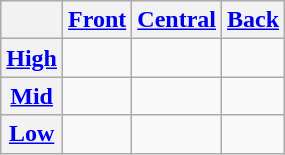<table class="wikitable">
<tr>
<th></th>
<th><a href='#'>Front</a></th>
<th><a href='#'>Central</a></th>
<th><a href='#'>Back</a></th>
</tr>
<tr>
<th><a href='#'>High</a></th>
<td></td>
<td></td>
<td></td>
</tr>
<tr>
<th><a href='#'>Mid</a></th>
<td></td>
<td></td>
<td></td>
</tr>
<tr>
<th><a href='#'>Low</a></th>
<td></td>
<td></td>
<td></td>
</tr>
</table>
